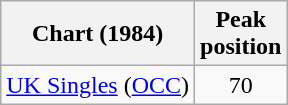<table class="wikitable sortable">
<tr>
<th>Chart (1984)</th>
<th>Peak<br>position</th>
</tr>
<tr>
<td><a href='#'>UK Singles</a> (<a href='#'>OCC</a>)</td>
<td style="text-align:center;">70</td>
</tr>
</table>
